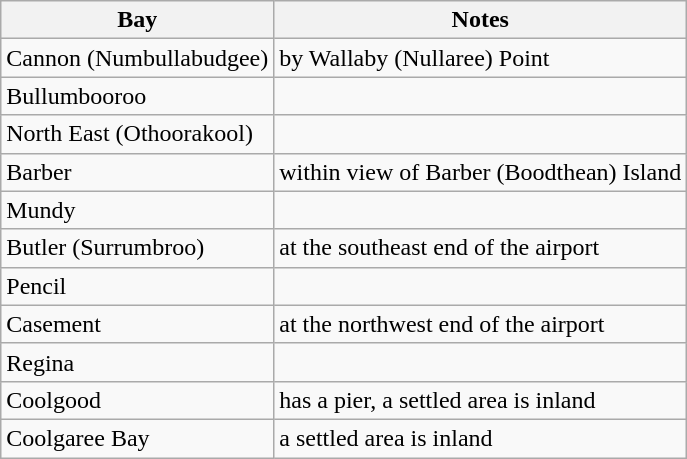<table class="wikitable">
<tr>
<th scope="col">Bay</th>
<th scope="col">Notes</th>
</tr>
<tr>
<td>Cannon (Numbullabudgee)</td>
<td>by Wallaby (Nullaree) Point</td>
</tr>
<tr>
<td>Bullumbooroo</td>
<td></td>
</tr>
<tr>
<td>North East (Othoorakool)</td>
<td></td>
</tr>
<tr>
<td>Barber</td>
<td>within view of Barber (Boodthean) Island</td>
</tr>
<tr>
<td>Mundy</td>
<td></td>
</tr>
<tr>
<td>Butler (Surrumbroo)</td>
<td>at the southeast end of the airport</td>
</tr>
<tr>
<td>Pencil</td>
<td></td>
</tr>
<tr>
<td>Casement</td>
<td>at the northwest end of the airport</td>
</tr>
<tr>
<td>Regina</td>
<td></td>
</tr>
<tr>
<td>Coolgood</td>
<td>has a pier, a settled area is inland</td>
</tr>
<tr>
<td>Coolgaree Bay</td>
<td>a settled area is inland</td>
</tr>
</table>
